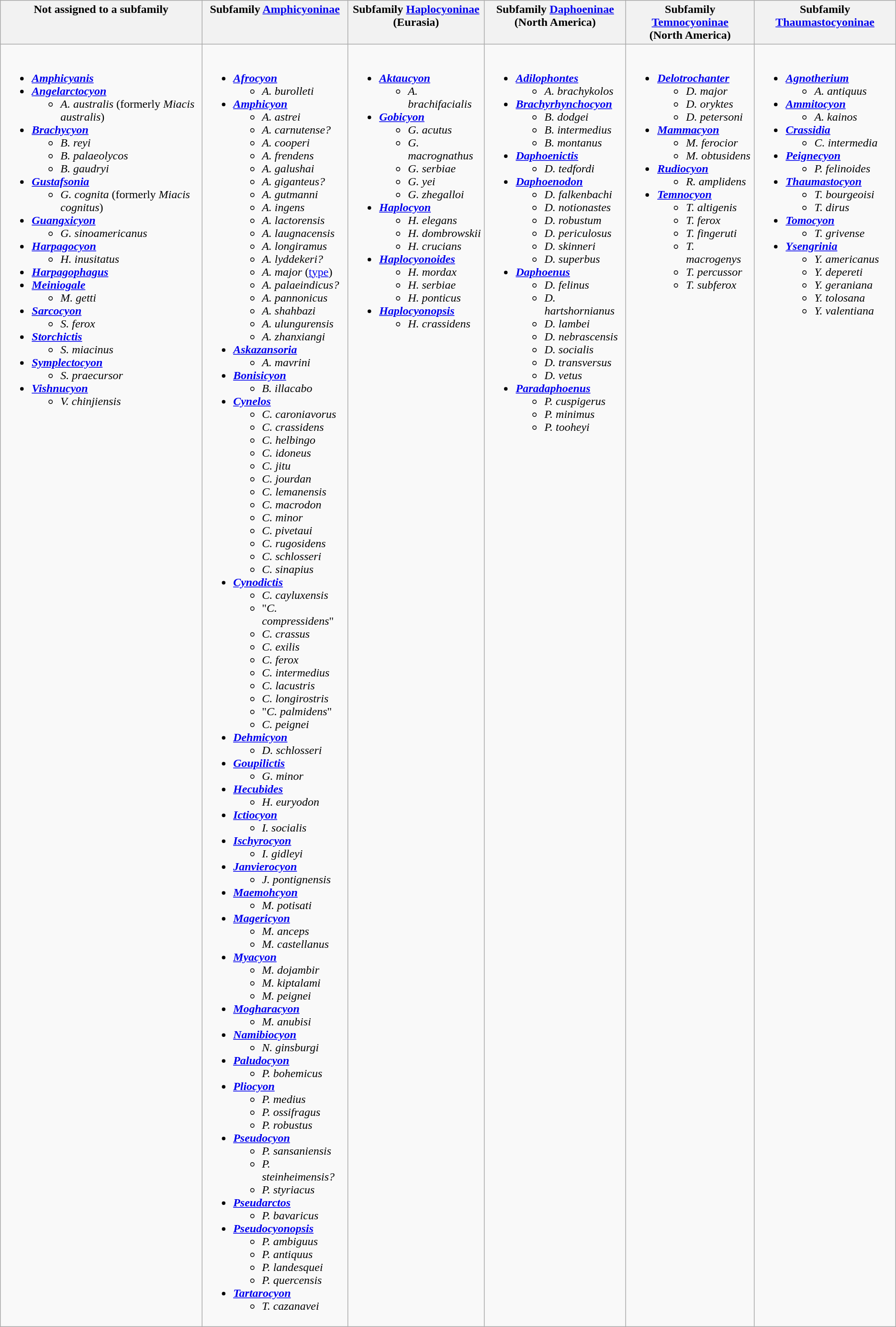<table class="wikitable">
<tr style="vertical-align: top;">
<th>Not assigned to a subfamily</th>
<th>Subfamily <a href='#'>Amphicyoninae</a></th>
<th>Subfamily <a href='#'>Haplocyoninae</a><br>(Eurasia)</th>
<th>Subfamily <a href='#'>Daphoeninae</a><br>(North America)</th>
<th>Subfamily <a href='#'>Temnocyoninae</a><br>(North America)</th>
<th>Subfamily <a href='#'>Thaumastocyoninae</a></th>
</tr>
<tr style="vertical-align: top;">
<td><br><ul><li><strong><em><a href='#'>Amphicyanis</a></em></strong></li><li><strong><em><a href='#'>Angelarctocyon</a></em></strong><ul><li><em>A. australis</em> (formerly <em>Miacis australis</em>)</li></ul></li><li><strong><em><a href='#'>Brachycyon</a></em></strong><ul><li><em>B. reyi</em></li><li><em>B. palaeolycos</em></li><li><em>B. gaudryi</em></li></ul></li><li><strong><em><a href='#'>Gustafsonia</a></em></strong><ul><li><em>G. cognita</em> (formerly <em>Miacis cognitus</em>)</li></ul></li><li><strong><em><a href='#'>Guangxicyon</a></em></strong><ul><li><em>G. sinoamericanus</em></li></ul></li><li><strong><em><a href='#'>Harpagocyon</a></em></strong><ul><li><em>H. inusitatus</em></li></ul></li><li><strong><em><a href='#'>Harpagophagus</a></em></strong></li><li><strong><em><a href='#'>Meiniogale</a></em></strong><ul><li><em>M. getti</em></li></ul></li><li><strong><em><a href='#'>Sarcocyon</a></em></strong> <ul><li><em>S. ferox</em></li></ul></li><li><strong><em><a href='#'>Storchictis</a></em></strong><ul><li><em>S. miacinus</em></li></ul></li><li><strong><em><a href='#'>Symplectocyon</a></em></strong><ul><li><em>S. praecursor</em></li></ul></li><li><strong><em><a href='#'>Vishnucyon</a></em></strong><ul><li><em>V. chinjiensis</em></li></ul></li></ul></td>
<td><br><ul><li><strong><em><a href='#'>Afrocyon</a></em></strong><ul><li><em>A. burolleti</em></li></ul></li><li><strong><em><a href='#'>Amphicyon</a></em></strong><ul><li><em>A. astrei</em></li><li><em>A. carnutense?</em></li><li><em>A. cooperi</em></li><li><em>A. frendens</em></li><li><em>A. galushai</em></li><li><em>A. giganteus?</em></li><li><em>A. gutmanni</em></li><li><em>A. ingens</em></li><li><em>A. lactorensis</em></li><li><em>A. laugnacensis</em></li><li><em>A. longiramus</em></li><li><em>A. lyddekeri?</em></li><li><em>A. major</em> (<a href='#'>type</a>)</li><li><em>A. palaeindicus?</em></li><li><em>A. pannonicus</em></li><li><em>A. shahbazi</em></li><li><em>A. ulungurensis</em></li><li><em>A. zhanxiangi</em></li></ul></li><li><strong><em><a href='#'>Askazansoria</a></em></strong><ul><li><em>A. mavrini</em></li></ul></li><li><strong><em><a href='#'>Bonisicyon</a></em></strong><ul><li><em>B. illacabo</em></li></ul></li><li><strong><em><a href='#'>Cynelos</a></em></strong><ul><li><em>C. caroniavorus</em></li><li><em>C. crassidens</em></li><li><em>C. helbingo</em></li><li><em>C. idoneus</em></li><li><em>C. jitu</em></li><li><em>C. jourdan</em></li><li><em>C. lemanensis</em></li><li><em>C. macrodon</em></li><li><em>C. minor</em></li><li><em>C. pivetaui</em></li><li><em>C. rugosidens</em></li><li><em>C. schlosseri</em></li><li><em>C. sinapius</em></li></ul></li><li><strong><em><a href='#'>Cynodictis</a></em></strong><ul><li><em>C. cayluxensis</em></li><li>"<em>C. compressidens</em>"</li><li><em>C. crassus</em></li><li><em>C. exilis</em></li><li><em>C. ferox</em></li><li><em>C. intermedius</em></li><li><em>C. lacustris</em></li><li><em>C. longirostris</em></li><li>"<em>C. palmidens</em>"</li><li><em>C. peignei</em></li></ul></li><li><strong><em><a href='#'>Dehmicyon</a></em></strong><ul><li><em>D. schlosseri</em></li></ul></li><li><strong><em><a href='#'>Goupilictis</a></em></strong><ul><li><em>G. minor</em></li></ul></li><li><strong><em><a href='#'>Hecubides</a></em></strong><ul><li><em>H. euryodon</em></li></ul></li><li><strong><em><a href='#'>Ictiocyon</a></em></strong><ul><li><em>I. socialis</em></li></ul></li><li><strong><em><a href='#'>Ischyrocyon</a></em></strong><ul><li><em>I. gidleyi</em></li></ul></li><li><strong><em><a href='#'>Janvierocyon</a></em></strong><ul><li><em>J. pontignensis</em></li></ul></li><li><strong><em><a href='#'>Maemohcyon</a></em></strong><ul><li><em>M. potisati</em></li></ul></li><li><strong><em><a href='#'>Magericyon</a></em></strong><ul><li><em>M. anceps</em></li><li><em>M. castellanus</em></li></ul></li><li><strong><em><a href='#'>Myacyon</a></em></strong><ul><li><em>M. dojambir</em></li><li><em>M. kiptalami</em></li><li><em>M. peignei</em></li></ul></li><li><strong><em><a href='#'>Mogharacyon</a></em></strong><ul><li><em>M. anubisi</em></li></ul></li><li><strong><em><a href='#'>Namibiocyon</a></em></strong><ul><li><em>N. ginsburgi</em></li></ul></li><li><strong><em><a href='#'>Paludocyon</a></em></strong><ul><li><em>P. bohemicus</em></li></ul></li><li><strong><em><a href='#'>Pliocyon</a></em></strong><ul><li><em>P. medius</em></li><li><em>P. ossifragus</em></li><li><em>P. robustus</em></li></ul></li><li><strong><em><a href='#'>Pseudocyon</a></em></strong><ul><li><em>P. sansaniensis</em></li><li><em>P. steinheimensis?</em></li><li><em>P. styriacus</em></li></ul></li><li><strong><em><a href='#'>Pseudarctos</a></em></strong><ul><li><em>P. bavaricus</em></li></ul></li><li><strong><em><a href='#'>Pseudocyonopsis</a></em></strong><ul><li><em>P. ambiguus</em></li><li><em>P. antiquus</em></li><li><em>P. landesquei</em></li><li><em>P. quercensis</em></li></ul></li><li><strong><em><a href='#'>Tartarocyon</a></em></strong><ul><li><em>T. cazanavei</em></li></ul></li></ul></td>
<td><br><ul><li><strong><em><a href='#'>Aktaucyon</a></em></strong><ul><li><em>A. brachifacialis</em></li></ul></li><li><strong><em><a href='#'>Gobicyon</a></em></strong><ul><li><em>G. acutus</em></li><li><em>G. macrognathus</em></li><li><em>G. serbiae</em></li><li><em>G. yei</em></li><li><em>G. zhegalloi</em></li></ul></li><li><strong><em><a href='#'>Haplocyon</a></em></strong><ul><li><em>H. elegans</em></li><li><em>H. dombrowskii</em></li><li><em>H. crucians</em></li></ul></li><li><strong><em><a href='#'>Haplocyonoides</a></em></strong><ul><li><em>H. mordax</em></li><li><em>H. serbiae</em></li><li><em>H. ponticus</em></li></ul></li><li><strong><em><a href='#'>Haplocyonopsis</a></em></strong><ul><li><em>H. crassidens</em></li></ul></li></ul></td>
<td><br><ul><li><strong><em><a href='#'>Adilophontes</a></em></strong><ul><li><em>A. brachykolos</em></li></ul></li><li><strong><em><a href='#'>Brachyrhynchocyon</a></em></strong><ul><li><em>B. dodgei</em></li><li><em>B. intermedius</em></li><li><em>B. montanus</em></li></ul></li><li><strong><em><a href='#'>Daphoenictis</a></em></strong><ul><li><em>D. tedfordi</em></li></ul></li><li><strong><em><a href='#'>Daphoenodon</a></em></strong><ul><li><em>D. falkenbachi</em></li><li><em>D. notionastes</em></li><li><em>D. robustum</em></li><li><em>D. periculosus</em></li><li><em>D. skinneri</em></li><li><em>D. superbus</em></li></ul></li><li><strong><em><a href='#'>Daphoenus</a></em></strong><ul><li><em>D. felinus</em></li><li><em>D. hartshornianus</em></li><li><em>D. lambei</em></li><li><em>D. nebrascensis</em></li><li><em>D. socialis</em></li><li><em>D. transversus</em></li><li><em>D. vetus</em></li></ul></li><li><strong><em><a href='#'>Paradaphoenus</a></em></strong><ul><li><em>P. cuspigerus</em></li><li><em>P. minimus</em></li><li><em>P. tooheyi</em></li></ul></li></ul></td>
<td><br><ul><li><strong><em><a href='#'>Delotrochanter</a></em></strong><ul><li><em>D. major</em></li><li><em>D. oryktes</em></li><li><em>D. petersoni</em></li></ul></li><li><strong><em><a href='#'>Mammacyon</a></em></strong><ul><li><em>M. ferocior</em></li><li><em>M. obtusidens</em></li></ul></li><li><strong><em><a href='#'>Rudiocyon</a></em></strong><ul><li><em>R. amplidens</em></li></ul></li><li><strong><em><a href='#'>Temnocyon</a></em></strong><ul><li><em>T. altigenis</em></li><li><em>T. ferox</em></li><li><em>T. fingeruti</em></li><li><em>T. macrogenys</em></li><li><em>T. percussor</em></li><li><em>T. subferox</em></li></ul></li></ul></td>
<td><br><ul><li><strong><em><a href='#'>Agnotherium</a></em></strong><ul><li><em>A. antiquus</em></li></ul></li><li><strong><em><a href='#'>Ammitocyon</a></em></strong><ul><li><em>A. kainos</em></li></ul></li><li><strong><em><a href='#'>Crassidia</a></em></strong><ul><li><em>C. intermedia</em></li></ul></li><li><strong><em><a href='#'>Peignecyon</a></em></strong><ul><li><em>P. felinoides</em></li></ul></li><li><strong><em><a href='#'>Thaumastocyon</a></em></strong><ul><li><em>T. bourgeoisi</em></li><li><em>T. dirus</em></li></ul></li><li><strong><em><a href='#'>Tomocyon</a></em></strong><ul><li><em>T. grivense</em></li></ul></li><li><strong><em><a href='#'>Ysengrinia</a></em></strong><ul><li><em>Y. americanus</em></li><li><em>Y. depereti</em></li><li><em>Y. geraniana</em></li><li><em>Y. tolosana</em></li><li><em>Y. valentiana</em></li></ul></li></ul></td>
</tr>
</table>
